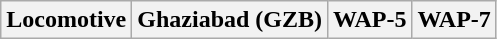<table class="wikitable">
<tr>
<th>Locomotive</th>
<th>Ghaziabad (GZB)</th>
<th>WAP-5</th>
<th>WAP-7</th>
</tr>
</table>
